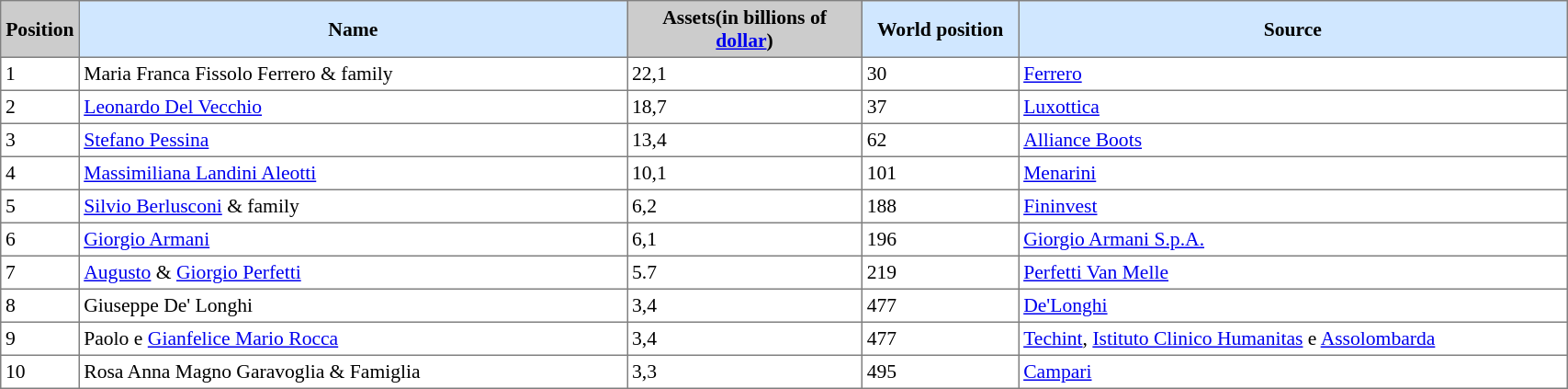<table border=1 style="border-collapse:collapse; font-size:90%;" cellpadding=3 cellspacing=0 width=90%>
<tr>
<td align="center" bgcolor="#CCCCCC" width="5%"><strong>Position</strong></td>
<td bgcolor="#D0E7FF" align="center" width="35%"><strong>Name</strong></td>
<td bgcolor="#cccccc" align="center" width="15%"><strong>Assets(in billions of <a href='#'>dollar</a>)</strong></td>
<td bgcolor="#D0E7FF" align="center" width="10%"><strong>World position</strong></td>
<td bgcolor="#D0E7FF" align="center" width="35%"><strong>Source</strong></td>
</tr>
<tr>
<td>1</td>
<td>Maria Franca Fissolo Ferrero & family</td>
<td>22,1</td>
<td>30</td>
<td><a href='#'>Ferrero</a></td>
</tr>
<tr>
<td>2</td>
<td><a href='#'>Leonardo Del Vecchio</a></td>
<td>18,7</td>
<td>37</td>
<td><a href='#'>Luxottica</a></td>
</tr>
<tr>
<td>3</td>
<td><a href='#'>Stefano Pessina</a></td>
<td>13,4</td>
<td>62</td>
<td><a href='#'>Alliance Boots</a></td>
</tr>
<tr>
<td>4</td>
<td><a href='#'>Massimiliana Landini Aleotti</a></td>
<td>10,1</td>
<td>101</td>
<td><a href='#'>Menarini</a></td>
</tr>
<tr>
<td>5</td>
<td><a href='#'>Silvio Berlusconi</a> & family</td>
<td>6,2</td>
<td>188</td>
<td><a href='#'>Fininvest</a></td>
</tr>
<tr>
<td>6</td>
<td><a href='#'>Giorgio Armani</a></td>
<td>6,1</td>
<td>196</td>
<td><a href='#'>Giorgio Armani S.p.A.</a></td>
</tr>
<tr>
<td>7</td>
<td><a href='#'>Augusto</a> & <a href='#'>Giorgio Perfetti</a></td>
<td>5.7</td>
<td>219</td>
<td><a href='#'>Perfetti Van Melle</a></td>
</tr>
<tr>
<td>8</td>
<td>Giuseppe De' Longhi</td>
<td>3,4</td>
<td>477</td>
<td><a href='#'>De'Longhi</a></td>
</tr>
<tr>
<td>9</td>
<td>Paolo e <a href='#'>Gianfelice Mario Rocca</a></td>
<td>3,4</td>
<td>477</td>
<td><a href='#'>Techint</a>, <a href='#'>Istituto Clinico Humanitas</a> e <a href='#'>Assolombarda</a></td>
</tr>
<tr>
<td>10</td>
<td>Rosa Anna Magno Garavoglia & Famiglia</td>
<td>3,3</td>
<td>495</td>
<td><a href='#'>Campari</a></td>
</tr>
</table>
